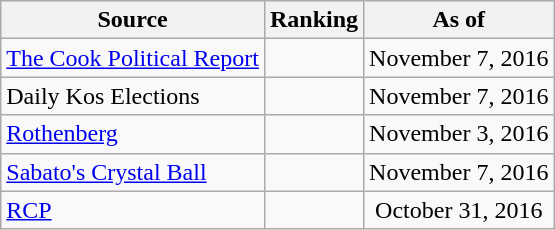<table class="wikitable" style="text-align:center">
<tr>
<th>Source</th>
<th>Ranking</th>
<th>As of</th>
</tr>
<tr>
<td align=left><a href='#'>The Cook Political Report</a></td>
<td></td>
<td>November 7, 2016</td>
</tr>
<tr>
<td align=left>Daily Kos Elections</td>
<td></td>
<td>November 7, 2016</td>
</tr>
<tr>
<td align=left><a href='#'>Rothenberg</a></td>
<td></td>
<td>November 3, 2016</td>
</tr>
<tr>
<td align=left><a href='#'>Sabato's Crystal Ball</a></td>
<td></td>
<td>November 7, 2016</td>
</tr>
<tr>
<td align="left"><a href='#'>RCP</a></td>
<td></td>
<td>October 31, 2016</td>
</tr>
</table>
